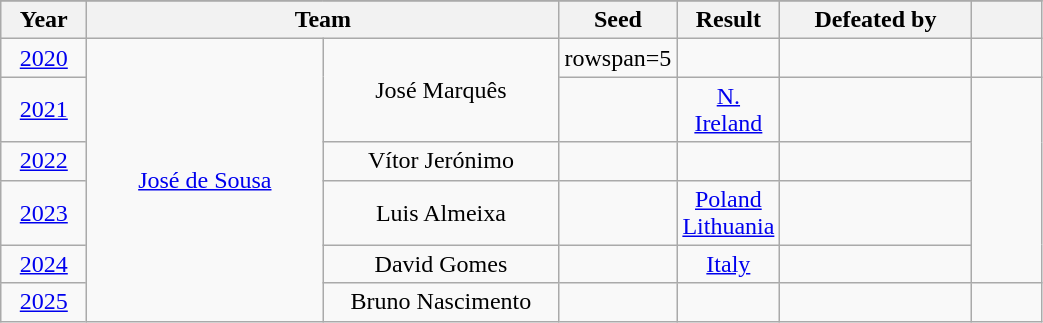<table class="wikitable" style="text-align: center;">
<tr style= "background: #e2e2e2;">
</tr>
<tr style="background: #efefef;">
<th width=50px>Year</th>
<th colspan="2">Team</th>
<th width=50px>Seed</th>
<th width=50px>Result</th>
<th width=120px>Defeated by</th>
<th width=40px></th>
</tr>
<tr>
<td><a href='#'>2020</a></td>
<td rowspan=6 width=150px><a href='#'>José de Sousa</a></td>
<td rowspan=2 width=150px>José Marquês</td>
<td>rowspan=5 </td>
<td></td>
<td> </td>
<td></td>
</tr>
<tr>
<td><a href='#'>2021</a></td>
<td></td>
<td> <a href='#'>N. Ireland</a></td>
<td></td>
</tr>
<tr>
<td><a href='#'>2022</a></td>
<td>Vítor Jerónimo</td>
<td></td>
<td> </td>
<td></td>
</tr>
<tr>
<td><a href='#'>2023</a></td>
<td>Luis Almeixa</td>
<td></td>
<td> <a href='#'>Poland</a><br> <a href='#'>Lithuania</a></td>
<td></td>
</tr>
<tr>
<td><a href='#'>2024</a></td>
<td>David Gomes</td>
<td></td>
<td> <a href='#'>Italy</a></td>
<td></td>
</tr>
<tr>
<td><a href='#'>2025</a></td>
<td>Bruno Nascimento</td>
<td></td>
<td></td>
<td></td>
<td></td>
</tr>
</table>
